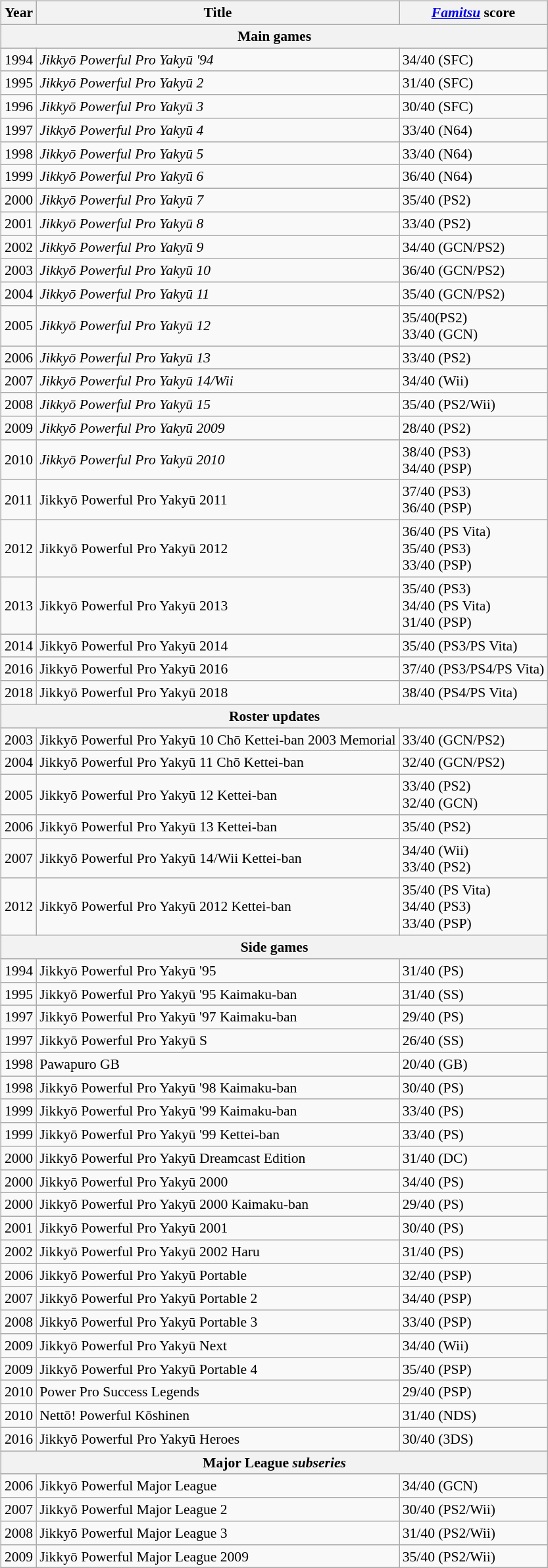<table class="wikitable" style="font-size: 90%; float: right; margin:0.5em 0 0.5em 1em;">
<tr>
<th>Year</th>
<th>Title</th>
<th><em><a href='#'>Famitsu</a></em> score</th>
</tr>
<tr>
<th colspan="3">Main games</th>
</tr>
<tr>
<td>1994</td>
<td><em>Jikkyō Powerful Pro Yakyū '94</em></td>
<td>34/40 (SFC)</td>
</tr>
<tr>
<td>1995</td>
<td><em>Jikkyō Powerful Pro Yakyū 2</em></td>
<td>31/40 (SFC)</td>
</tr>
<tr>
<td>1996</td>
<td><em>Jikkyō Powerful Pro Yakyū 3</em></td>
<td>30/40 (SFC)</td>
</tr>
<tr>
<td>1997</td>
<td><em>Jikkyō Powerful Pro Yakyū 4</em></td>
<td>33/40 (N64)</td>
</tr>
<tr>
<td>1998</td>
<td><em>Jikkyō Powerful Pro Yakyū 5</em></td>
<td>33/40 (N64)</td>
</tr>
<tr>
<td>1999</td>
<td><em>Jikkyō Powerful Pro Yakyū 6</em></td>
<td>36/40 (N64)</td>
</tr>
<tr>
<td>2000</td>
<td><em>Jikkyō Powerful Pro Yakyū 7</em></td>
<td>35/40 (PS2)</td>
</tr>
<tr>
<td>2001</td>
<td><em>Jikkyō Powerful Pro Yakyū 8</em></td>
<td>33/40 (PS2)</td>
</tr>
<tr>
<td>2002</td>
<td><em>Jikkyō Powerful Pro Yakyū 9</em></td>
<td>34/40 (GCN/PS2)</td>
</tr>
<tr>
<td>2003</td>
<td><em>Jikkyō Powerful Pro Yakyū 10</em></td>
<td>36/40 (GCN/PS2)</td>
</tr>
<tr>
<td>2004</td>
<td><em>Jikkyō Powerful Pro Yakyū 11</em></td>
<td>35/40 (GCN/PS2)</td>
</tr>
<tr>
<td>2005</td>
<td><em>Jikkyō Powerful Pro Yakyū 12</em></td>
<td>35/40(PS2)<br>33/40 (GCN)</td>
</tr>
<tr>
<td>2006</td>
<td><em>Jikkyō Powerful Pro Yakyū 13</em></td>
<td>33/40 (PS2)</td>
</tr>
<tr>
<td>2007</td>
<td><em>Jikkyō Powerful Pro Yakyū 14/Wii</em></td>
<td>34/40 (Wii)</td>
</tr>
<tr>
<td>2008</td>
<td><em>Jikkyō Powerful Pro Yakyū 15</em></td>
<td>35/40 (PS2/Wii)</td>
</tr>
<tr>
<td>2009</td>
<td><em>Jikkyō Powerful Pro Yakyū 2009</em></td>
<td>28/40 (PS2)</td>
</tr>
<tr>
<td>2010</td>
<td><em>Jikkyō Powerful Pro Yakyū 2010<strong></td>
<td>38/40 (PS3)<br>34/40 (PSP)</td>
</tr>
<tr>
<td>2011</td>
<td></em>Jikkyō Powerful Pro Yakyū 2011<em></td>
<td>37/40 (PS3)<br>36/40 (PSP)</td>
</tr>
<tr>
<td>2012</td>
<td></em>Jikkyō Powerful Pro Yakyū 2012<em></td>
<td>36/40 (PS Vita)<br>35/40 (PS3)<br>33/40 (PSP)</td>
</tr>
<tr>
<td>2013</td>
<td></em>Jikkyō Powerful Pro Yakyū 2013<em></td>
<td>35/40 (PS3)<br>34/40 (PS Vita)<br>31/40 (PSP)</td>
</tr>
<tr>
<td>2014</td>
<td></em>Jikkyō Powerful Pro Yakyū 2014<em></td>
<td>35/40 (PS3/PS Vita)</td>
</tr>
<tr>
<td>2016</td>
<td></em>Jikkyō Powerful Pro Yakyū 2016<em></td>
<td>37/40 (PS3/PS4/PS Vita)</td>
</tr>
<tr>
<td>2018</td>
<td></em>Jikkyō Powerful Pro Yakyū 2018<em></td>
<td>38/40 (PS4/PS Vita)</td>
</tr>
<tr>
<th colspan="3">Roster updates</th>
</tr>
<tr>
<td>2003</td>
<td></em>Jikkyō Powerful Pro Yakyū 10 Chō Kettei-ban 2003 Memorial<em></td>
<td>33/40 (GCN/PS2)</td>
</tr>
<tr>
<td>2004</td>
<td></em>Jikkyō Powerful Pro Yakyū 11 Chō Kettei-ban<em></td>
<td>32/40 (GCN/PS2)</td>
</tr>
<tr>
<td>2005</td>
<td></em>Jikkyō Powerful Pro Yakyū 12 Kettei-ban<em></td>
<td>33/40 (PS2)<br>32/40 (GCN)</td>
</tr>
<tr>
<td>2006</td>
<td></em>Jikkyō Powerful Pro Yakyū 13 Kettei-ban<em></td>
<td>35/40 (PS2)</td>
</tr>
<tr>
<td>2007</td>
<td></em>Jikkyō Powerful Pro Yakyū 14/Wii Kettei-ban<em></td>
<td>34/40 (Wii)<br>33/40 (PS2)</td>
</tr>
<tr>
<td>2012</td>
<td></em>Jikkyō Powerful Pro Yakyū 2012 Kettei-ban<em></td>
<td>35/40 (PS Vita)<br>34/40 (PS3)<br>33/40 (PSP)</td>
</tr>
<tr>
<th colspan="3">Side games</th>
</tr>
<tr>
<td>1994</td>
<td></em>Jikkyō Powerful Pro Yakyū '95<em></td>
<td>31/40 (PS)</td>
</tr>
<tr>
<td>1995</td>
<td></em>Jikkyō Powerful Pro Yakyū '95 Kaimaku-ban<em></td>
<td>31/40 (SS)</td>
</tr>
<tr>
<td>1997</td>
<td></em>Jikkyō Powerful Pro Yakyū '97 Kaimaku-ban<em></td>
<td>29/40 (PS)</td>
</tr>
<tr>
<td>1997</td>
<td></em>Jikkyō Powerful Pro Yakyū S<em></td>
<td>26/40 (SS)</td>
</tr>
<tr>
<td>1998</td>
<td></em>Pawapuro GB<em></td>
<td>20/40 (GB)</td>
</tr>
<tr>
<td>1998</td>
<td></em>Jikkyō Powerful Pro Yakyū '98 Kaimaku-ban<em></td>
<td>30/40 (PS)</td>
</tr>
<tr>
<td>1999</td>
<td></em>Jikkyō Powerful Pro Yakyū '99 Kaimaku-ban<em></td>
<td>33/40 (PS)</td>
</tr>
<tr>
<td>1999</td>
<td></em>Jikkyō Powerful Pro Yakyū '99 Kettei-ban<em></td>
<td>33/40 (PS)</td>
</tr>
<tr>
<td>2000</td>
<td></em>Jikkyō Powerful Pro Yakyū Dreamcast Edition<em></td>
<td>31/40 (DC)</td>
</tr>
<tr>
<td>2000</td>
<td></em>Jikkyō Powerful Pro Yakyū 2000<em></td>
<td>34/40 (PS)</td>
</tr>
<tr>
<td>2000</td>
<td></em>Jikkyō Powerful Pro Yakyū 2000 Kaimaku-ban<em></td>
<td>29/40 (PS)</td>
</tr>
<tr>
<td>2001</td>
<td></em>Jikkyō Powerful Pro Yakyū 2001<em></td>
<td>30/40 (PS)</td>
</tr>
<tr>
<td>2002</td>
<td></em>Jikkyō Powerful Pro Yakyū 2002 Haru<em></td>
<td>31/40 (PS)</td>
</tr>
<tr>
<td>2006</td>
<td></em>Jikkyō Powerful Pro Yakyū Portable<em></td>
<td>32/40 (PSP)</td>
</tr>
<tr>
<td>2007</td>
<td></em>Jikkyō Powerful Pro Yakyū Portable 2<em></td>
<td>34/40 (PSP)</td>
</tr>
<tr>
<td>2008</td>
<td></em>Jikkyō Powerful Pro Yakyū Portable 3<em></td>
<td>33/40 (PSP)</td>
</tr>
<tr>
<td>2009</td>
<td></em>Jikkyō Powerful Pro Yakyū Next<em></td>
<td>34/40 (Wii)</td>
</tr>
<tr>
<td>2009</td>
<td></em>Jikkyō Powerful Pro Yakyū Portable 4<em></td>
<td>35/40 (PSP)</td>
</tr>
<tr>
<td>2010</td>
<td></em>Power Pro Success Legends<em></td>
<td>29/40 (PSP)</td>
</tr>
<tr>
<td>2010</td>
<td></em>Nettō! Powerful Kōshinen<em></td>
<td>31/40 (NDS)</td>
</tr>
<tr>
<td>2016</td>
<td></em>Jikkyō Powerful Pro Yakyū Heroes<em></td>
<td>30/40 (3DS)</td>
</tr>
<tr>
<th colspan="3"></em>Major League<em> subseries</th>
</tr>
<tr>
<td>2006</td>
<td></em>Jikkyō Powerful Major League<em></td>
<td>34/40 (GCN)</td>
</tr>
<tr>
<td>2007</td>
<td></em>Jikkyō Powerful Major League 2<em></td>
<td>30/40 (PS2/Wii)</td>
</tr>
<tr>
<td>2008</td>
<td></em>Jikkyō Powerful Major League 3<em></td>
<td>31/40 (PS2/Wii)</td>
</tr>
<tr>
<td>2009</td>
<td></em>Jikkyō Powerful Major League 2009<em></td>
<td>35/40 (PS2/Wii)</td>
</tr>
</table>
